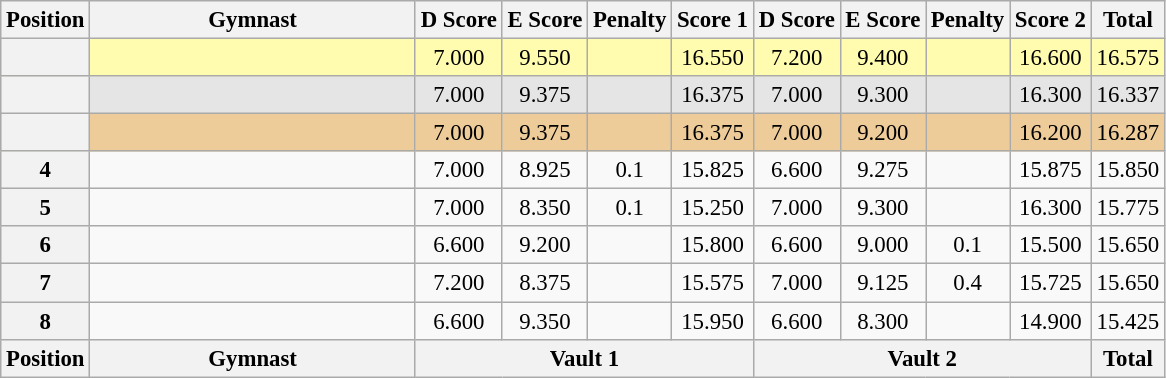<table class="wikitable sortable" style="text-align:center; font-size:95%">
<tr>
<th scope=col>Position</th>
<th scope=col width="210">Gymnast</th>
<th scope=col>D Score</th>
<th scope=col>E Score</th>
<th scope=col>Penalty</th>
<th scope=col>Score 1</th>
<th scope=col>D Score</th>
<th scope=col>E Score</th>
<th scope=col>Penalty</th>
<th scope=col>Score 2</th>
<th scope=col>Total</th>
</tr>
<tr bgcolor=fffcaf>
<th scope=row></th>
<td align="left"></td>
<td>7.000</td>
<td>9.550</td>
<td></td>
<td>16.550</td>
<td>7.200</td>
<td>9.400</td>
<td></td>
<td>16.600</td>
<td>16.575</td>
</tr>
<tr bgcolor=e5e5e5>
<th scope=row></th>
<td align="left"></td>
<td>7.000</td>
<td>9.375</td>
<td></td>
<td>16.375</td>
<td>7.000</td>
<td>9.300</td>
<td></td>
<td>16.300</td>
<td>16.337</td>
</tr>
<tr bgcolor=eecc99>
<th scope=row></th>
<td align="left"></td>
<td>7.000</td>
<td>9.375</td>
<td></td>
<td>16.375</td>
<td>7.000</td>
<td>9.200</td>
<td></td>
<td>16.200</td>
<td>16.287</td>
</tr>
<tr>
<th scope=row>4</th>
<td align="left"></td>
<td>7.000</td>
<td>8.925</td>
<td>0.1</td>
<td>15.825</td>
<td>6.600</td>
<td>9.275</td>
<td></td>
<td>15.875</td>
<td>15.850</td>
</tr>
<tr>
<th scope=row>5</th>
<td align="left"></td>
<td>7.000</td>
<td>8.350</td>
<td>0.1</td>
<td>15.250</td>
<td>7.000</td>
<td>9.300</td>
<td></td>
<td>16.300</td>
<td>15.775</td>
</tr>
<tr>
<th scope=row>6</th>
<td align="left"></td>
<td>6.600</td>
<td>9.200</td>
<td></td>
<td>15.800</td>
<td>6.600</td>
<td>9.000</td>
<td>0.1</td>
<td>15.500</td>
<td>15.650</td>
</tr>
<tr>
<th scope=row>7</th>
<td align="left"></td>
<td>7.200</td>
<td>8.375</td>
<td></td>
<td>15.575</td>
<td>7.000</td>
<td>9.125</td>
<td>0.4</td>
<td>15.725</td>
<td>15.650</td>
</tr>
<tr>
<th scope=row>8</th>
<td align="left"></td>
<td>6.600</td>
<td>9.350</td>
<td></td>
<td>15.950</td>
<td>6.600</td>
<td>8.300</td>
<td></td>
<td>14.900</td>
<td>15.425</td>
</tr>
<tr class="sortbottom">
<th scope=col>Position</th>
<th scope=col width="210">Gymnast</th>
<th scope=col colspan="4">Vault 1</th>
<th scope=col colspan="4">Vault 2</th>
<th scope=col>Total</th>
</tr>
</table>
